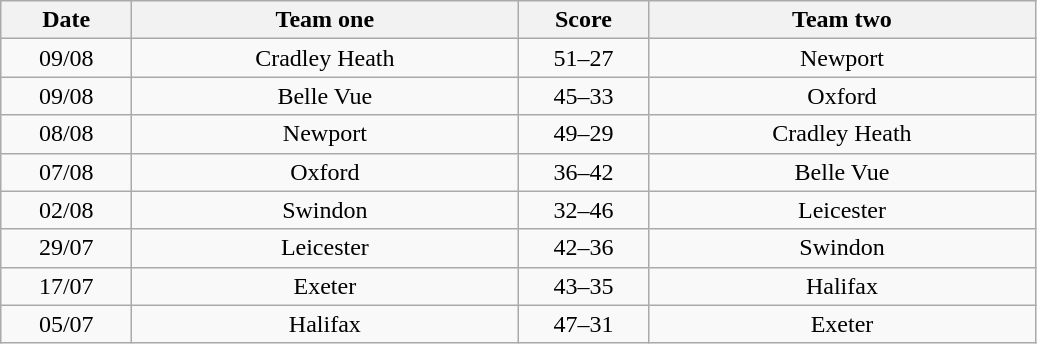<table class="wikitable" style="text-align: center">
<tr>
<th width=80>Date</th>
<th width=250>Team one</th>
<th width=80>Score</th>
<th width=250>Team two</th>
</tr>
<tr>
<td>09/08</td>
<td>Cradley Heath</td>
<td>51–27</td>
<td>Newport</td>
</tr>
<tr>
<td>09/08</td>
<td>Belle Vue</td>
<td>45–33</td>
<td>Oxford</td>
</tr>
<tr>
<td>08/08</td>
<td>Newport</td>
<td>49–29</td>
<td>Cradley Heath</td>
</tr>
<tr>
<td>07/08</td>
<td>Oxford</td>
<td>36–42</td>
<td>Belle Vue</td>
</tr>
<tr>
<td>02/08</td>
<td>Swindon</td>
<td>32–46</td>
<td>Leicester</td>
</tr>
<tr>
<td>29/07</td>
<td>Leicester</td>
<td>42–36</td>
<td>Swindon</td>
</tr>
<tr>
<td>17/07</td>
<td>Exeter</td>
<td>43–35</td>
<td>Halifax</td>
</tr>
<tr>
<td>05/07</td>
<td>Halifax</td>
<td>47–31</td>
<td>Exeter</td>
</tr>
</table>
